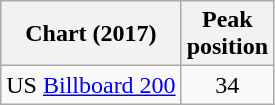<table class="wikitable sortable plainrowheaders" style="text-align:center">
<tr>
<th scope="col">Chart (2017)</th>
<th scope="col">Peak<br> position</th>
</tr>
<tr>
<td>US <a href='#'>Billboard 200</a></td>
<td>34</td>
</tr>
</table>
